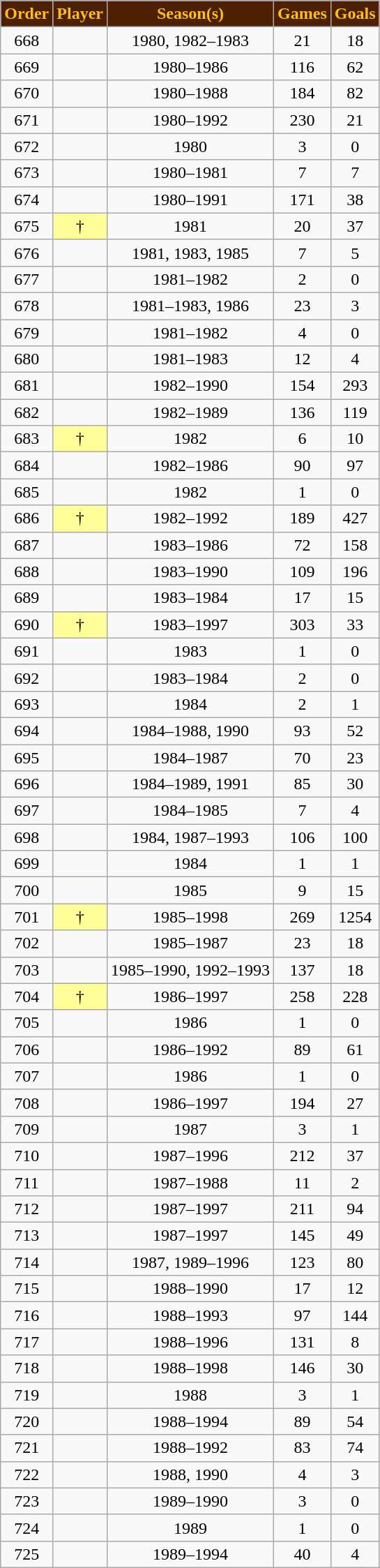<table class="wikitable sortable" style="text-align:center; width=70%">
<tr>
<th style="background: #4D2004; color: #FBBF15; font-weight:bold">Order</th>
<th style="background: #4D2004; color: #FBBF15; font-weight:bold">Player</th>
<th style="background: #4D2004; color: #FBBF15; font-weight:bold">Season(s)</th>
<th style="background: #4D2004; color: #FBBF15; font-weight:bold">Games</th>
<th style="background: #4D2004; color: #FBBF15; font-weight:bold">Goals</th>
</tr>
<tr>
<td>668</td>
<td></td>
<td>1980, 1982–1983</td>
<td>21</td>
<td>18</td>
</tr>
<tr>
<td>669</td>
<td></td>
<td>1980–1986</td>
<td>116</td>
<td>62</td>
</tr>
<tr>
<td>670</td>
<td></td>
<td>1980–1988</td>
<td>184</td>
<td>82</td>
</tr>
<tr>
<td>671</td>
<td></td>
<td>1980–1992</td>
<td>230</td>
<td>21</td>
</tr>
<tr>
<td>672</td>
<td></td>
<td>1980</td>
<td>3</td>
<td>0</td>
</tr>
<tr>
<td>673</td>
<td></td>
<td>1980–1981</td>
<td>7</td>
<td>7</td>
</tr>
<tr>
<td>674</td>
<td></td>
<td>1980–1991</td>
<td>171</td>
<td>38</td>
</tr>
<tr>
<td>675</td>
<td style="background:#FFFF99">†</td>
<td>1981</td>
<td>20</td>
<td>37</td>
</tr>
<tr>
<td>676</td>
<td></td>
<td>1981, 1983, 1985</td>
<td>7</td>
<td>5</td>
</tr>
<tr>
<td>677</td>
<td></td>
<td>1981–1982</td>
<td>2</td>
<td>0</td>
</tr>
<tr>
<td>678</td>
<td></td>
<td>1981–1983, 1986</td>
<td>23</td>
<td>3</td>
</tr>
<tr>
<td>679</td>
<td></td>
<td>1981–1982</td>
<td>4</td>
<td>0</td>
</tr>
<tr>
<td>680</td>
<td></td>
<td>1981–1983</td>
<td>12</td>
<td>4</td>
</tr>
<tr>
<td>681</td>
<td></td>
<td>1982–1990</td>
<td>154</td>
<td>293</td>
</tr>
<tr>
<td>682</td>
<td></td>
<td>1982–1989</td>
<td>136</td>
<td>119</td>
</tr>
<tr>
<td>683</td>
<td style="background:#FFFF99">†</td>
<td>1982</td>
<td>6</td>
<td>10</td>
</tr>
<tr>
<td>684</td>
<td></td>
<td>1982–1986</td>
<td>90</td>
<td>97</td>
</tr>
<tr>
<td>685</td>
<td></td>
<td>1982</td>
<td>1</td>
<td>0</td>
</tr>
<tr>
<td>686</td>
<td style="background:#FFFF99">†</td>
<td>1982–1992</td>
<td>189</td>
<td>427</td>
</tr>
<tr>
<td>687</td>
<td></td>
<td>1983–1986</td>
<td>72</td>
<td>158</td>
</tr>
<tr>
<td>688</td>
<td></td>
<td>1983–1990</td>
<td>109</td>
<td>196</td>
</tr>
<tr>
<td>689</td>
<td></td>
<td>1983–1984</td>
<td>17</td>
<td>15</td>
</tr>
<tr>
<td>690</td>
<td style="background:#FFFF99">†</td>
<td>1983–1997</td>
<td>303</td>
<td>33</td>
</tr>
<tr>
<td>691</td>
<td></td>
<td>1983</td>
<td>1</td>
<td>0</td>
</tr>
<tr>
<td>692</td>
<td></td>
<td>1983–1984</td>
<td>2</td>
<td>0</td>
</tr>
<tr>
<td>693</td>
<td></td>
<td>1984</td>
<td>2</td>
<td>1</td>
</tr>
<tr>
<td>694</td>
<td></td>
<td>1984–1988, 1990</td>
<td>93</td>
<td>52</td>
</tr>
<tr>
<td>695</td>
<td></td>
<td>1984–1987</td>
<td>70</td>
<td>23</td>
</tr>
<tr>
<td>696</td>
<td></td>
<td>1984–1989, 1991</td>
<td>85</td>
<td>30</td>
</tr>
<tr>
<td>697</td>
<td></td>
<td>1984–1985</td>
<td>7</td>
<td>4</td>
</tr>
<tr>
<td>698</td>
<td></td>
<td>1984, 1987–1993</td>
<td>106</td>
<td>100</td>
</tr>
<tr>
<td>699</td>
<td></td>
<td>1984</td>
<td>1</td>
<td>1</td>
</tr>
<tr>
<td>700</td>
<td></td>
<td>1985</td>
<td>9</td>
<td>15</td>
</tr>
<tr>
<td>701</td>
<td style="background:#FFFF99">†</td>
<td>1985–1998</td>
<td>269</td>
<td>1254</td>
</tr>
<tr>
<td>702</td>
<td></td>
<td>1985–1987</td>
<td>23</td>
<td>18</td>
</tr>
<tr>
<td>703</td>
<td></td>
<td>1985–1990, 1992–1993</td>
<td>137</td>
<td>18</td>
</tr>
<tr>
<td>704</td>
<td style="background:#FFFF99">†</td>
<td>1986–1997</td>
<td>258</td>
<td>228</td>
</tr>
<tr>
<td>705</td>
<td></td>
<td>1986</td>
<td>1</td>
<td>0</td>
</tr>
<tr>
<td>706</td>
<td></td>
<td>1986–1992</td>
<td>89</td>
<td>61</td>
</tr>
<tr>
<td>707</td>
<td></td>
<td>1986</td>
<td>1</td>
<td>0</td>
</tr>
<tr>
<td>708</td>
<td></td>
<td>1986–1997</td>
<td>194</td>
<td>27</td>
</tr>
<tr>
<td>709</td>
<td></td>
<td>1987</td>
<td>3</td>
<td>1</td>
</tr>
<tr>
<td>710</td>
<td></td>
<td>1987–1996</td>
<td>212</td>
<td>37</td>
</tr>
<tr>
<td>711</td>
<td></td>
<td>1987–1988</td>
<td>11</td>
<td>2</td>
</tr>
<tr>
<td>712</td>
<td></td>
<td>1987–1997</td>
<td>211</td>
<td>94</td>
</tr>
<tr>
<td>713</td>
<td></td>
<td>1987–1997</td>
<td>145</td>
<td>49</td>
</tr>
<tr>
<td>714</td>
<td></td>
<td>1987, 1989–1996</td>
<td>123</td>
<td>80</td>
</tr>
<tr>
<td>715</td>
<td></td>
<td>1988–1990</td>
<td>17</td>
<td>12</td>
</tr>
<tr>
<td>716</td>
<td></td>
<td>1988–1993</td>
<td>97</td>
<td>144</td>
</tr>
<tr>
<td>717</td>
<td></td>
<td>1988–1996</td>
<td>131</td>
<td>8</td>
</tr>
<tr>
<td>718</td>
<td></td>
<td>1988–1998</td>
<td>146</td>
<td>30</td>
</tr>
<tr>
<td>719</td>
<td></td>
<td>1988</td>
<td>3</td>
<td>1</td>
</tr>
<tr>
<td>720</td>
<td></td>
<td>1988–1994</td>
<td>89</td>
<td>54</td>
</tr>
<tr>
<td>721</td>
<td></td>
<td>1988–1992</td>
<td>83</td>
<td>74</td>
</tr>
<tr>
<td>722</td>
<td></td>
<td>1988, 1990</td>
<td>4</td>
<td>3</td>
</tr>
<tr>
<td>723</td>
<td></td>
<td>1989–1990</td>
<td>3</td>
<td>0</td>
</tr>
<tr>
<td>724</td>
<td></td>
<td>1989</td>
<td>1</td>
<td>0</td>
</tr>
<tr>
<td>725</td>
<td></td>
<td>1989–1994</td>
<td>40</td>
<td>4</td>
</tr>
</table>
